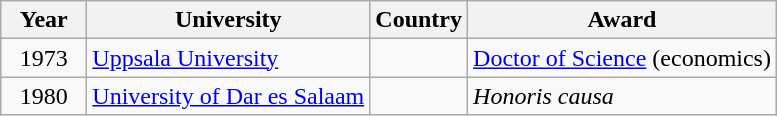<table class="wikitable">
<tr>
<th width="50px">Year</th>
<th>University</th>
<th>Country</th>
<th>Award</th>
</tr>
<tr>
<td align="center">1973</td>
<td><a href='#'>Uppsala University</a></td>
<td></td>
<td><a href='#'>Doctor of Science</a> (economics)</td>
</tr>
<tr>
<td align="center">1980</td>
<td><a href='#'>University of Dar es Salaam</a></td>
<td></td>
<td><em>Honoris causa</em></td>
</tr>
</table>
